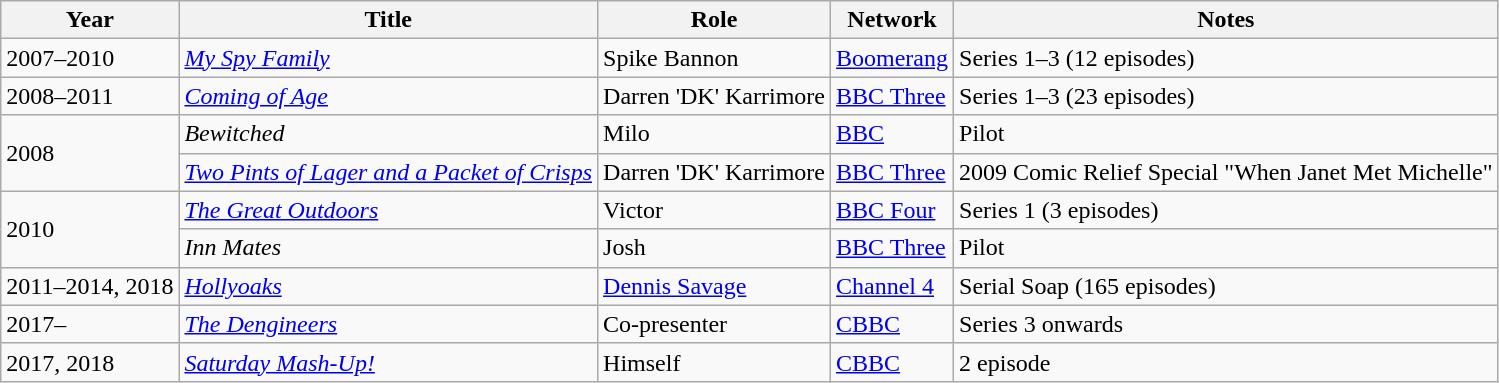<table class="wikitable">
<tr>
<th>Year</th>
<th>Title</th>
<th>Role</th>
<th>Network</th>
<th>Notes</th>
</tr>
<tr>
<td rowspan="1">2007–2010</td>
<td><em><a href='#'>My Spy Family</a></em></td>
<td>Spike Bannon</td>
<td><a href='#'>Boomerang</a></td>
<td>Series 1–3 (12 episodes)</td>
</tr>
<tr>
<td rowspan="1">2008–2011</td>
<td><em><a href='#'>Coming of Age</a></em></td>
<td>Darren 'DK' Karrimore</td>
<td><a href='#'>BBC Three</a></td>
<td>Series 1–3 (23 episodes)</td>
</tr>
<tr>
<td rowspan="2">2008</td>
<td><em>Bewitched</em></td>
<td>Milo</td>
<td><a href='#'>BBC</a></td>
<td>Pilot</td>
</tr>
<tr>
<td><em><a href='#'>Two Pints of Lager and a Packet of Crisps</a></em></td>
<td>Darren 'DK' Karrimore</td>
<td><a href='#'>BBC Three</a></td>
<td>2009 Comic Relief Special "When Janet Met Michelle"</td>
</tr>
<tr>
<td rowspan="2">2010</td>
<td><em><a href='#'>The Great Outdoors</a></em></td>
<td>Victor</td>
<td><a href='#'>BBC Four</a></td>
<td>Series 1 (3 episodes)</td>
</tr>
<tr>
<td><em>Inn Mates</em></td>
<td>Josh</td>
<td><a href='#'>BBC Three</a></td>
<td>Pilot</td>
</tr>
<tr>
<td rowspan="1">2011–2014, 2018</td>
<td><em><a href='#'>Hollyoaks</a></em></td>
<td><a href='#'>Dennis Savage</a></td>
<td><a href='#'>Channel 4</a></td>
<td>Serial Soap (165 episodes)</td>
</tr>
<tr>
<td>2017–</td>
<td><em><a href='#'>The Dengineers</a></em></td>
<td>Co-presenter</td>
<td><a href='#'>CBBC</a></td>
<td>Series 3 onwards</td>
</tr>
<tr>
<td>2017, 2018</td>
<td><em><a href='#'>Saturday Mash-Up!</a></em></td>
<td>Himself</td>
<td><a href='#'>CBBC</a></td>
<td>2 episode</td>
</tr>
</table>
